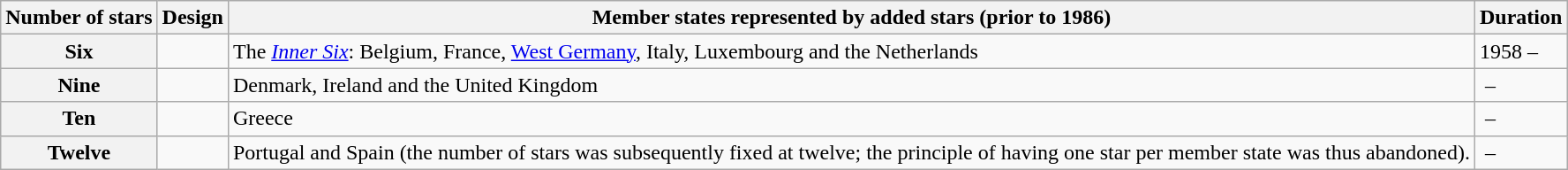<table class="wikitable">
<tr>
<th>Number of stars</th>
<th>Design</th>
<th class="unsortable">Member states represented by added stars (prior to 1986)</th>
<th>Duration</th>
</tr>
<tr>
<th>Six</th>
<td></td>
<td valign="top">The <em><a href='#'>Inner Six</a></em>: Belgium, France, <a href='#'>West Germany</a>, Italy, Luxembourg and the Netherlands</td>
<td>1958 – </td>
</tr>
<tr>
<th>Nine</th>
<td></td>
<td valign="top">Denmark, Ireland and the United Kingdom</td>
<td> – </td>
</tr>
<tr>
<th>Ten</th>
<td></td>
<td valign="top">Greece</td>
<td> – </td>
</tr>
<tr>
<th>Twelve</th>
<td></td>
<td valign="top">Portugal and Spain (the number of stars was subsequently fixed at twelve; the principle of having one star per member state was thus abandoned).</td>
<td> – </td>
</tr>
</table>
